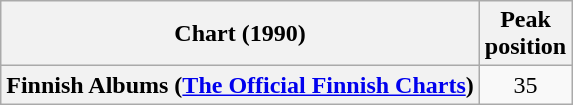<table class="wikitable sortable plainrowheaders">
<tr>
<th>Chart (1990)</th>
<th>Peak<br>position</th>
</tr>
<tr>
<th scope="row">Finnish Albums (<a href='#'>The Official Finnish Charts</a>)</th>
<td align="center">35</td>
</tr>
</table>
